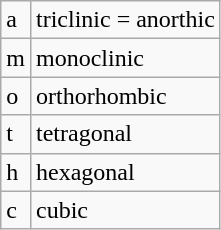<table class="wikitable">
<tr>
<td>a</td>
<td>triclinic = anorthic</td>
</tr>
<tr>
<td>m</td>
<td>monoclinic</td>
</tr>
<tr>
<td>o</td>
<td>orthorhombic</td>
</tr>
<tr>
<td>t</td>
<td>tetragonal</td>
</tr>
<tr>
<td>h</td>
<td>hexagonal</td>
</tr>
<tr>
<td>c</td>
<td>cubic</td>
</tr>
</table>
